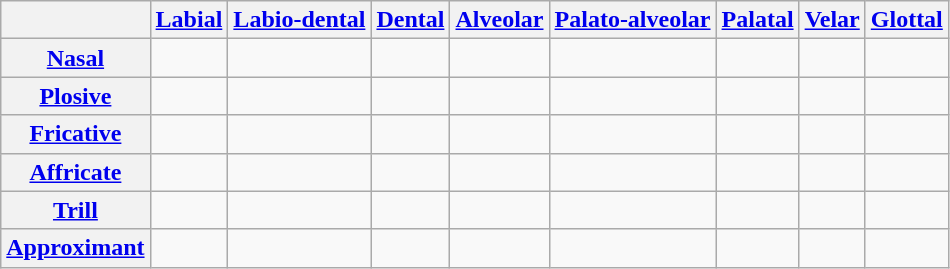<table class="wikitable" style="text-align:center">
<tr>
<th></th>
<th><a href='#'>Labial</a></th>
<th><a href='#'>Labio-dental</a></th>
<th><a href='#'>Dental</a></th>
<th><a href='#'>Alveolar</a></th>
<th><a href='#'>Palato-alveolar</a></th>
<th><a href='#'>Palatal</a></th>
<th><a href='#'>Velar</a></th>
<th><a href='#'>Glottal</a></th>
</tr>
<tr>
<th><a href='#'>Nasal</a></th>
<td></td>
<td></td>
<td></td>
<td></td>
<td></td>
<td></td>
<td></td>
<td></td>
</tr>
<tr>
<th><a href='#'>Plosive</a></th>
<td> </td>
<td></td>
<td> </td>
<td> </td>
<td></td>
<td></td>
<td> </td>
<td></td>
</tr>
<tr>
<th><a href='#'>Fricative</a></th>
<td></td>
<td> </td>
<td></td>
<td> </td>
<td></td>
<td></td>
<td></td>
<td></td>
</tr>
<tr>
<th><a href='#'>Affricate</a></th>
<td></td>
<td></td>
<td></td>
<td></td>
<td> </td>
<td></td>
<td></td>
<td></td>
</tr>
<tr>
<th><a href='#'>Trill</a></th>
<td></td>
<td></td>
<td></td>
<td></td>
<td></td>
<td></td>
<td></td>
<td></td>
</tr>
<tr>
<th><a href='#'>Approximant</a></th>
<td></td>
<td></td>
<td></td>
<td></td>
<td></td>
<td></td>
<td></td>
<td></td>
</tr>
</table>
